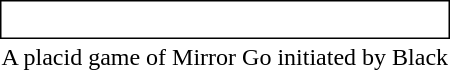<table style="display:inline; display:inline-table;">
<tr>
<td style="border: solid thin; padding: 3px;"><br></td>
</tr>
<tr>
<td style="text-align:center">A placid game of Mirror Go initiated by Black</td>
</tr>
</table>
